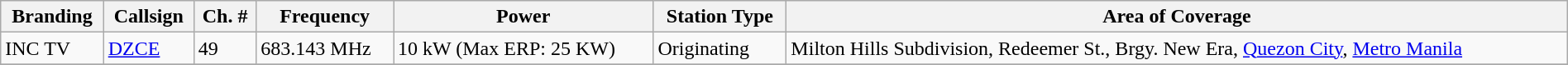<table class="wikitable sortable" style="width:100%" style="text-align:center;">
<tr>
<th>Branding</th>
<th>Callsign</th>
<th>Ch. #</th>
<th>Frequency</th>
<th>Power</th>
<th>Station Type</th>
<th class="unsortable">Area of Coverage</th>
</tr>
<tr>
<td>INC TV</td>
<td><a href='#'>DZCE</a></td>
<td>49</td>
<td>683.143 MHz</td>
<td>10 kW (Max ERP: 25 KW)</td>
<td>Originating</td>
<td>Milton Hills Subdivision, Redeemer St., Brgy. New Era, <a href='#'>Quezon City</a>, <a href='#'>Metro Manila</a></td>
</tr>
<tr>
</tr>
</table>
